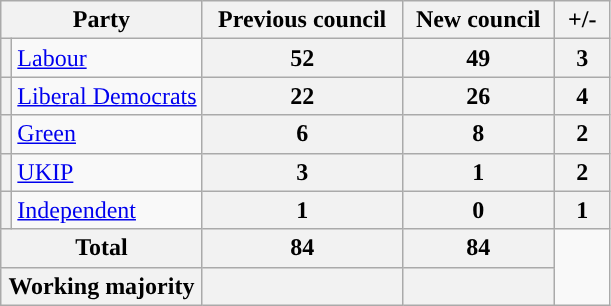<table class="wikitable">
<tr>
<th valign=top colspan="2" style="width: 100px">Party</th>
<th valign=top style="width: 126px">Previous council</th>
<th valign=top style="width: 94px">New council</th>
<th valign=top style="width: 30px">+/-</th>
</tr>
<tr>
<th style="background-color: "></th>
<td><a href='#'>Labour</a></td>
<th align=center>52</th>
<th align=center>49</th>
<th align=center>3</th>
</tr>
<tr>
<th style="background-color: "></th>
<td><a href='#'>Liberal Democrats</a></td>
<th align=center>22</th>
<th align=center>26</th>
<th align=center>4</th>
</tr>
<tr>
<th style="background-color: "></th>
<td><a href='#'>Green</a></td>
<th align=center>6</th>
<th align=center>8</th>
<th align=center>2</th>
</tr>
<tr>
<th style="background-color: "></th>
<td><a href='#'>UKIP</a></td>
<th align=center>3</th>
<th align=center>1</th>
<th align=center>2</th>
</tr>
<tr>
<th style="background-color: "></th>
<td><a href='#'>Independent</a></td>
<th align=center>1</th>
<th align=center>0</th>
<th align=center>1</th>
</tr>
<tr>
<th colspan=2>Total</th>
<th style="text-align: center">84</th>
<th style="text-align: center">84</th>
</tr>
<tr>
<th colspan=2>Working majority</th>
<th></th>
<th></th>
</tr>
</table>
